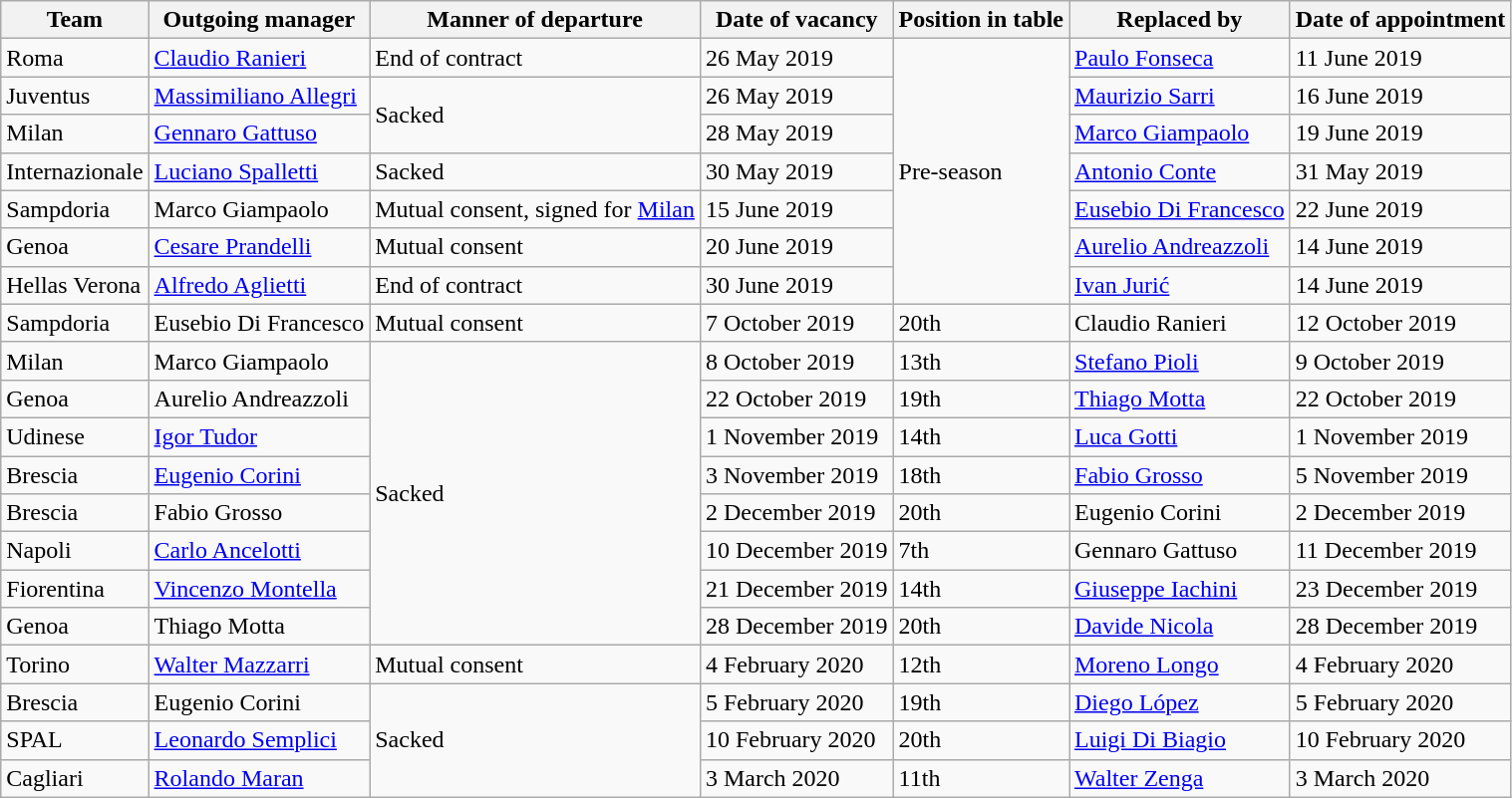<table class="wikitable sortable">
<tr>
<th>Team</th>
<th>Outgoing manager</th>
<th>Manner of departure</th>
<th>Date of vacancy</th>
<th>Position in table</th>
<th>Replaced by</th>
<th>Date of appointment</th>
</tr>
<tr>
<td>Roma</td>
<td> <a href='#'>Claudio Ranieri</a></td>
<td>End of contract</td>
<td>26 May 2019</td>
<td rowspan=7>Pre-season</td>
<td> <a href='#'>Paulo Fonseca</a></td>
<td>11 June 2019</td>
</tr>
<tr>
<td>Juventus</td>
<td> <a href='#'>Massimiliano Allegri</a></td>
<td rowspan=2>Sacked</td>
<td>26 May 2019</td>
<td> <a href='#'>Maurizio Sarri</a></td>
<td>16 June 2019</td>
</tr>
<tr>
<td>Milan</td>
<td> <a href='#'>Gennaro Gattuso</a></td>
<td>28 May 2019</td>
<td> <a href='#'>Marco Giampaolo</a></td>
<td>19 June 2019</td>
</tr>
<tr>
<td>Internazionale</td>
<td> <a href='#'>Luciano Spalletti</a></td>
<td>Sacked</td>
<td>30 May 2019</td>
<td> <a href='#'>Antonio Conte</a></td>
<td>31 May 2019</td>
</tr>
<tr>
<td>Sampdoria</td>
<td> Marco Giampaolo</td>
<td>Mutual consent, signed for <a href='#'>Milan</a></td>
<td>15 June 2019</td>
<td> <a href='#'>Eusebio Di Francesco</a></td>
<td>22 June 2019</td>
</tr>
<tr>
<td>Genoa</td>
<td> <a href='#'>Cesare Prandelli</a></td>
<td>Mutual consent</td>
<td>20 June 2019</td>
<td> <a href='#'>Aurelio Andreazzoli</a></td>
<td>14 June 2019</td>
</tr>
<tr>
<td>Hellas Verona</td>
<td> <a href='#'>Alfredo Aglietti</a></td>
<td>End of contract</td>
<td>30 June 2019</td>
<td> <a href='#'>Ivan Jurić</a></td>
<td>14 June 2019</td>
</tr>
<tr>
<td>Sampdoria</td>
<td> Eusebio Di Francesco</td>
<td>Mutual consent</td>
<td>7 October 2019</td>
<td>20th</td>
<td> Claudio Ranieri</td>
<td>12 October 2019</td>
</tr>
<tr>
<td>Milan</td>
<td> Marco Giampaolo</td>
<td rowspan=8>Sacked</td>
<td>8 October 2019</td>
<td>13th</td>
<td> <a href='#'>Stefano Pioli</a></td>
<td>9 October 2019</td>
</tr>
<tr>
<td>Genoa</td>
<td> Aurelio Andreazzoli</td>
<td>22 October 2019</td>
<td>19th</td>
<td> <a href='#'>Thiago Motta</a></td>
<td>22 October 2019</td>
</tr>
<tr>
<td>Udinese</td>
<td> <a href='#'>Igor Tudor</a></td>
<td>1 November 2019</td>
<td>14th</td>
<td> <a href='#'>Luca Gotti</a></td>
<td>1 November 2019</td>
</tr>
<tr>
<td>Brescia</td>
<td> <a href='#'>Eugenio Corini</a></td>
<td>3 November 2019</td>
<td>18th</td>
<td> <a href='#'>Fabio Grosso</a></td>
<td>5 November 2019</td>
</tr>
<tr>
<td>Brescia</td>
<td> Fabio Grosso</td>
<td>2 December 2019</td>
<td>20th</td>
<td> Eugenio Corini</td>
<td>2 December 2019</td>
</tr>
<tr>
<td>Napoli</td>
<td> <a href='#'>Carlo Ancelotti</a></td>
<td>10 December 2019</td>
<td>7th</td>
<td> Gennaro Gattuso</td>
<td>11 December 2019</td>
</tr>
<tr>
<td>Fiorentina</td>
<td> <a href='#'>Vincenzo Montella</a></td>
<td>21 December 2019</td>
<td>14th</td>
<td> <a href='#'>Giuseppe Iachini</a></td>
<td>23 December 2019</td>
</tr>
<tr>
<td>Genoa</td>
<td> Thiago Motta</td>
<td>28 December 2019</td>
<td>20th</td>
<td> <a href='#'>Davide Nicola</a></td>
<td>28 December 2019</td>
</tr>
<tr>
<td>Torino</td>
<td> <a href='#'>Walter Mazzarri</a></td>
<td>Mutual consent</td>
<td>4 February 2020</td>
<td>12th</td>
<td> <a href='#'>Moreno Longo</a></td>
<td>4 February 2020</td>
</tr>
<tr>
<td>Brescia</td>
<td> Eugenio Corini</td>
<td rowspan=3>Sacked</td>
<td>5 February 2020</td>
<td>19th</td>
<td> <a href='#'>Diego López</a></td>
<td>5 February 2020</td>
</tr>
<tr>
<td>SPAL</td>
<td> <a href='#'>Leonardo Semplici</a></td>
<td>10 February 2020</td>
<td>20th</td>
<td> <a href='#'>Luigi Di Biagio</a></td>
<td>10 February 2020</td>
</tr>
<tr>
<td>Cagliari</td>
<td> <a href='#'>Rolando Maran</a></td>
<td>3 March 2020</td>
<td>11th</td>
<td> <a href='#'>Walter Zenga</a></td>
<td>3 March 2020</td>
</tr>
</table>
